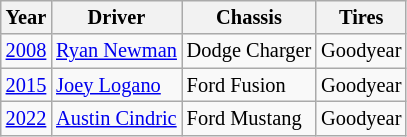<table class="wikitable" style="font-size: 85%">
<tr>
<th>Year</th>
<th>Driver</th>
<th>Chassis</th>
<th>Tires</th>
</tr>
<tr>
<td><a href='#'>2008</a></td>
<td> <a href='#'>Ryan Newman</a></td>
<td>Dodge Charger</td>
<td>Goodyear</td>
</tr>
<tr>
<td><a href='#'>2015</a></td>
<td> <a href='#'>Joey Logano</a></td>
<td>Ford Fusion</td>
<td>Goodyear</td>
</tr>
<tr>
<td><a href='#'>2022</a></td>
<td> <a href='#'>Austin Cindric</a></td>
<td>Ford Mustang</td>
<td>Goodyear</td>
</tr>
</table>
